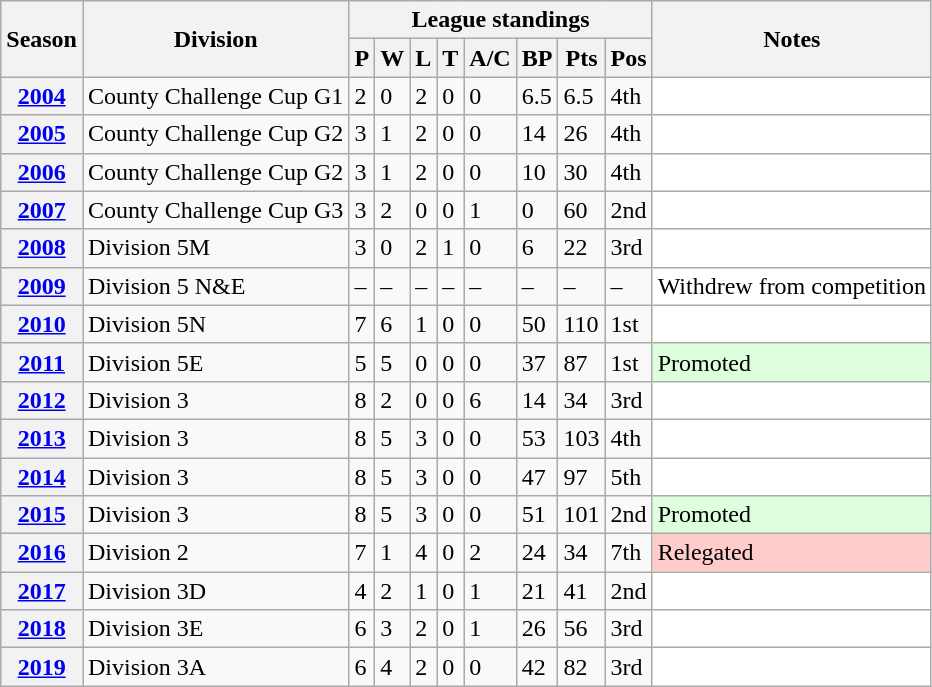<table class="wikitable sortable">
<tr>
<th scope="col" rowspan="2">Season</th>
<th scope="col" rowspan="2">Division</th>
<th scope="col" colspan="8">League standings</th>
<th scope="col" rowspan="2">Notes</th>
</tr>
<tr>
<th scope="col">P</th>
<th scope="col">W</th>
<th scope="col">L</th>
<th scope="col">T</th>
<th scope="col">A/C</th>
<th scope="col">BP</th>
<th scope="col">Pts</th>
<th scope="col">Pos</th>
</tr>
<tr>
<th scope="row"><a href='#'>2004</a></th>
<td>County Challenge Cup G1</td>
<td>2</td>
<td>0</td>
<td>2</td>
<td>0</td>
<td>0</td>
<td>6.5</td>
<td>6.5</td>
<td>4th</td>
<td style="background: white;"></td>
</tr>
<tr>
<th scope="row"><a href='#'>2005</a></th>
<td>County Challenge Cup G2</td>
<td>3</td>
<td>1</td>
<td>2</td>
<td>0</td>
<td>0</td>
<td>14</td>
<td>26</td>
<td>4th</td>
<td style="background: white;"></td>
</tr>
<tr>
<th scope="row"><a href='#'>2006</a></th>
<td>County Challenge Cup G2</td>
<td>3</td>
<td>1</td>
<td>2</td>
<td>0</td>
<td>0</td>
<td>10</td>
<td>30</td>
<td>4th</td>
<td style="background: white;"></td>
</tr>
<tr>
<th scope="row"><a href='#'>2007</a></th>
<td>County Challenge Cup G3</td>
<td>3</td>
<td>2</td>
<td>0</td>
<td>0</td>
<td>1</td>
<td>0</td>
<td>60</td>
<td>2nd</td>
<td style="background: white;"></td>
</tr>
<tr>
<th scope="row"><a href='#'>2008</a></th>
<td>Division 5M</td>
<td>3</td>
<td>0</td>
<td>2</td>
<td>1</td>
<td>0</td>
<td>6</td>
<td>22</td>
<td>3rd</td>
<td style="background: white;"></td>
</tr>
<tr>
<th scope="row"><a href='#'>2009</a></th>
<td>Division 5 N&E</td>
<td>–</td>
<td>–</td>
<td>–</td>
<td>–</td>
<td>–</td>
<td>–</td>
<td>–</td>
<td>–</td>
<td style="background: white;">Withdrew from competition</td>
</tr>
<tr>
<th scope="row"><a href='#'>2010</a></th>
<td>Division 5N</td>
<td>7</td>
<td>6</td>
<td>1</td>
<td>0</td>
<td>0</td>
<td>50</td>
<td>110</td>
<td>1st</td>
<td style="background: white;"></td>
</tr>
<tr>
<th scope="row"><a href='#'>2011</a></th>
<td>Division 5E</td>
<td>5</td>
<td>5</td>
<td>0</td>
<td>0</td>
<td>0</td>
<td>37</td>
<td>87</td>
<td>1st</td>
<td style="background: #dfd;">Promoted</td>
</tr>
<tr>
<th scope="row"><a href='#'>2012</a></th>
<td>Division 3</td>
<td>8</td>
<td>2</td>
<td>0</td>
<td>0</td>
<td>6</td>
<td>14</td>
<td>34</td>
<td>3rd</td>
<td style="background: white;"></td>
</tr>
<tr>
<th scope="row"><a href='#'>2013</a></th>
<td>Division 3</td>
<td>8</td>
<td>5</td>
<td>3</td>
<td>0</td>
<td>0</td>
<td>53</td>
<td>103</td>
<td>4th</td>
<td style="background: white;"></td>
</tr>
<tr>
<th scope="row"><a href='#'>2014</a></th>
<td>Division 3</td>
<td>8</td>
<td>5</td>
<td>3</td>
<td>0</td>
<td>0</td>
<td>47</td>
<td>97</td>
<td>5th</td>
<td style="background: white;"></td>
</tr>
<tr>
<th scope="row"><a href='#'>2015</a></th>
<td>Division 3</td>
<td>8</td>
<td>5</td>
<td>3</td>
<td>0</td>
<td>0</td>
<td>51</td>
<td>101</td>
<td>2nd</td>
<td style="background: #dfd;">Promoted</td>
</tr>
<tr>
<th scope="row"><a href='#'>2016</a></th>
<td>Division 2</td>
<td>7</td>
<td>1</td>
<td>4</td>
<td>0</td>
<td>2</td>
<td>24</td>
<td>34</td>
<td>7th</td>
<td style="background: #FFCCCC;">Relegated</td>
</tr>
<tr>
<th scope="row"><a href='#'>2017</a></th>
<td>Division 3D</td>
<td>4</td>
<td>2</td>
<td>1</td>
<td>0</td>
<td>1</td>
<td>21</td>
<td>41</td>
<td>2nd</td>
<td style="background: white;"></td>
</tr>
<tr>
<th scope="row"><a href='#'>2018</a></th>
<td>Division 3E</td>
<td>6</td>
<td>3</td>
<td>2</td>
<td>0</td>
<td>1</td>
<td>26</td>
<td>56</td>
<td>3rd</td>
<td style="background: white;"></td>
</tr>
<tr>
<th scope="row"><a href='#'>2019</a></th>
<td>Division 3A</td>
<td>6</td>
<td>4</td>
<td>2</td>
<td>0</td>
<td>0</td>
<td>42</td>
<td>82</td>
<td>3rd</td>
<td style="background: white;"></td>
</tr>
</table>
